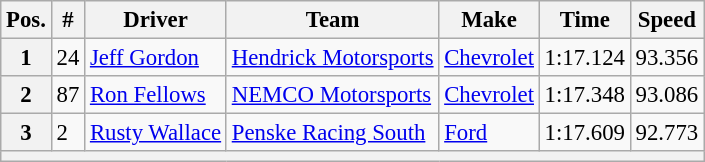<table class="wikitable" style="font-size:95%">
<tr>
<th>Pos.</th>
<th>#</th>
<th>Driver</th>
<th>Team</th>
<th>Make</th>
<th>Time</th>
<th>Speed</th>
</tr>
<tr>
<th>1</th>
<td>24</td>
<td><a href='#'>Jeff Gordon</a></td>
<td><a href='#'>Hendrick Motorsports</a></td>
<td><a href='#'>Chevrolet</a></td>
<td>1:17.124</td>
<td>93.356</td>
</tr>
<tr>
<th>2</th>
<td>87</td>
<td><a href='#'>Ron Fellows</a></td>
<td><a href='#'>NEMCO Motorsports</a></td>
<td><a href='#'>Chevrolet</a></td>
<td>1:17.348</td>
<td>93.086</td>
</tr>
<tr>
<th>3</th>
<td>2</td>
<td><a href='#'>Rusty Wallace</a></td>
<td><a href='#'>Penske Racing South</a></td>
<td><a href='#'>Ford</a></td>
<td>1:17.609</td>
<td>92.773</td>
</tr>
<tr>
<th colspan="7"></th>
</tr>
</table>
